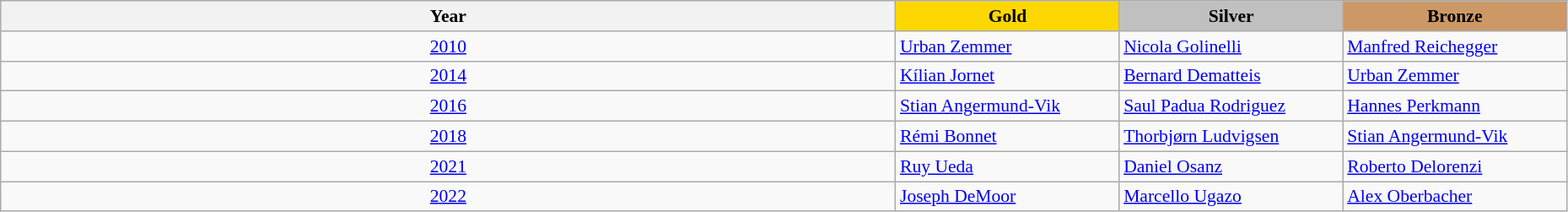<table class="wikitable" style="width:98%; font-size:90%">
<tr>
<th>Year</th>
<th style="width:170px; background:gold">Gold</th>
<th style="width:170px; background:silver">Silver</th>
<th style="width:170px; background:#cc9966">Bronze</th>
</tr>
<tr>
<td align=center><a href='#'>2010</a></td>
<td> <a href='#'>Urban Zemmer</a></td>
<td> <a href='#'>Nicola Golinelli</a></td>
<td> <a href='#'>Manfred Reichegger</a></td>
</tr>
<tr>
<td align=center><a href='#'>2014</a></td>
<td> <a href='#'>Kílian Jornet</a></td>
<td> <a href='#'>Bernard Dematteis</a></td>
<td> <a href='#'>Urban Zemmer</a></td>
</tr>
<tr>
<td align=center><a href='#'>2016</a></td>
<td> <a href='#'>Stian Angermund-Vik</a></td>
<td> <a href='#'>Saul Padua Rodriguez</a></td>
<td> <a href='#'>Hannes Perkmann</a></td>
</tr>
<tr>
<td align=center><a href='#'>2018</a></td>
<td> <a href='#'>Rémi Bonnet</a></td>
<td> <a href='#'>Thorbjørn Ludvigsen</a></td>
<td> <a href='#'>Stian Angermund-Vik</a></td>
</tr>
<tr>
<td align=center><a href='#'>2021</a></td>
<td> <a href='#'>Ruy Ueda</a></td>
<td> <a href='#'>Daniel Osanz</a></td>
<td> <a href='#'>Roberto Delorenzi</a></td>
</tr>
<tr>
<td align=center><a href='#'>2022</a></td>
<td> <a href='#'>Joseph DeMoor</a></td>
<td> <a href='#'>Marcello Ugazo</a></td>
<td> <a href='#'>Alex Oberbacher</a></td>
</tr>
</table>
